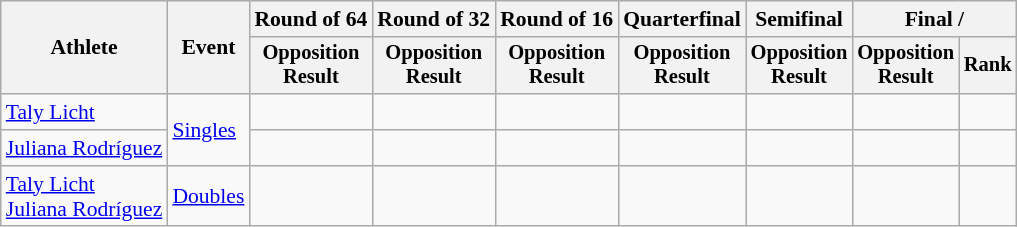<table class=wikitable style=font-size:90%;text-align:center>
<tr>
<th rowspan=2>Athlete</th>
<th rowspan=2>Event</th>
<th>Round of 64</th>
<th>Round of 32</th>
<th>Round of 16</th>
<th>Quarterfinal</th>
<th>Semifinal</th>
<th colspan=2>Final / </th>
</tr>
<tr style=font-size:95%>
<th>Opposition<br>Result</th>
<th>Opposition<br>Result</th>
<th>Opposition<br>Result</th>
<th>Opposition<br>Result</th>
<th>Opposition<br>Result</th>
<th>Opposition<br>Result</th>
<th>Rank</th>
</tr>
<tr>
<td align=left><a href='#'>Taly Licht</a></td>
<td align=left rowspan=2><a href='#'>Singles</a></td>
<td></td>
<td></td>
<td></td>
<td></td>
<td></td>
<td></td>
<td></td>
</tr>
<tr>
<td align=left><a href='#'>Juliana Rodríguez</a></td>
<td></td>
<td></td>
<td></td>
<td></td>
<td></td>
<td></td>
<td></td>
</tr>
<tr>
<td align=left><a href='#'>Taly Licht</a><br><a href='#'>Juliana Rodríguez</a></td>
<td align=left><a href='#'>Doubles</a></td>
<td></td>
<td></td>
<td align=center></td>
<td align=center></td>
<td align=center></td>
<td></td>
</tr>
</table>
